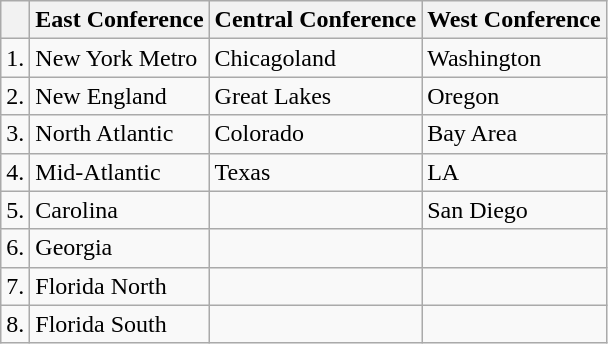<table class="wikitable">
<tr>
<th></th>
<th>East Conference</th>
<th>Central Conference</th>
<th>West Conference</th>
</tr>
<tr>
<td>1.</td>
<td>New York Metro</td>
<td>Chicagoland</td>
<td>Washington</td>
</tr>
<tr>
<td>2.</td>
<td>New England</td>
<td>Great Lakes</td>
<td>Oregon</td>
</tr>
<tr>
<td>3.</td>
<td>North Atlantic</td>
<td>Colorado</td>
<td>Bay Area</td>
</tr>
<tr>
<td>4.</td>
<td>Mid-Atlantic</td>
<td>Texas</td>
<td>LA</td>
</tr>
<tr>
<td>5.</td>
<td>Carolina</td>
<td></td>
<td>San Diego</td>
</tr>
<tr>
<td>6.</td>
<td>Georgia</td>
<td></td>
<td></td>
</tr>
<tr>
<td>7.</td>
<td>Florida North</td>
<td></td>
<td></td>
</tr>
<tr>
<td>8.</td>
<td>Florida South</td>
<td></td>
<td></td>
</tr>
</table>
